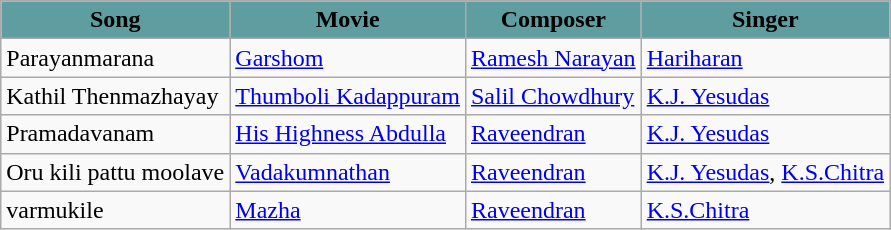<table class="wikitable">
<tr>
<th style="background:#5F9EA0">Song</th>
<th style="background:#5F9EA0">Movie</th>
<th style="background:#5F9EA0">Composer</th>
<th style="background:#5F9EA0">Singer</th>
</tr>
<tr>
<td>Parayanmarana</td>
<td><a href='#'>Garshom</a></td>
<td><a href='#'>Ramesh Narayan</a></td>
<td><a href='#'>Hariharan</a></td>
</tr>
<tr>
<td>Kathil Thenmazhayay</td>
<td><a href='#'>Thumboli Kadappuram</a></td>
<td><a href='#'>Salil Chowdhury</a></td>
<td><a href='#'>K.J. Yesudas</a></td>
</tr>
<tr>
<td>Pramadavanam</td>
<td><a href='#'>His Highness Abdulla</a></td>
<td><a href='#'>Raveendran</a></td>
<td><a href='#'>K.J. Yesudas</a></td>
</tr>
<tr>
<td>Oru kili pattu moolave</td>
<td><a href='#'>Vadakumnathan</a></td>
<td><a href='#'>Raveendran</a></td>
<td><a href='#'>K.J. Yesudas</a>, <a href='#'>K.S.Chitra</a></td>
</tr>
<tr>
<td>varmukile</td>
<td><a href='#'>Mazha</a></td>
<td><a href='#'>Raveendran</a></td>
<td><a href='#'>K.S.Chitra</a></td>
</tr>
</table>
